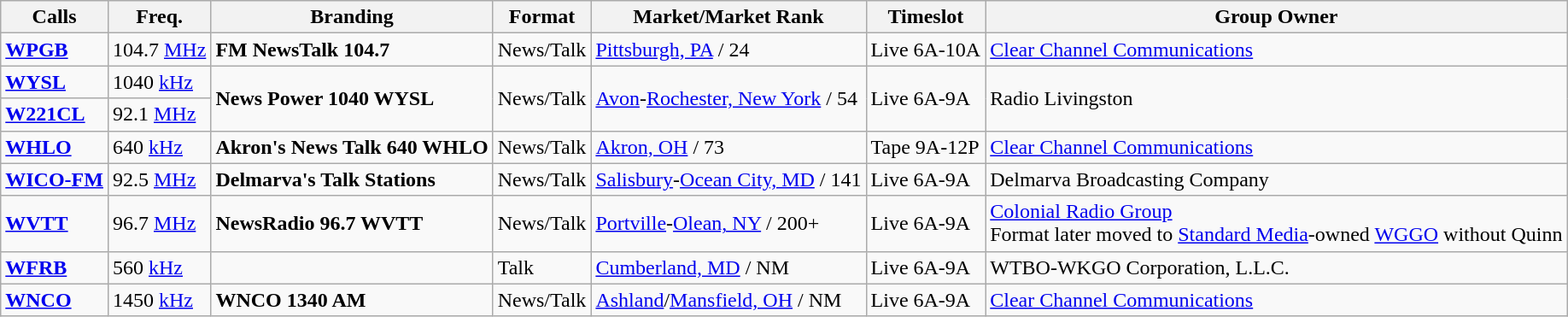<table class="wikitable">
<tr>
<th>Calls</th>
<th>Freq.</th>
<th>Branding</th>
<th>Format</th>
<th>Market/Market Rank</th>
<th>Timeslot</th>
<th>Group Owner</th>
</tr>
<tr>
<td><strong><a href='#'>WPGB</a></strong></td>
<td>104.7 <a href='#'>MHz</a></td>
<td><strong>FM NewsTalk 104.7</strong></td>
<td>News/Talk</td>
<td><a href='#'>Pittsburgh, PA</a> / 24</td>
<td>Live 6A-10A</td>
<td><a href='#'>Clear Channel Communications</a></td>
</tr>
<tr>
<td><strong><a href='#'>WYSL</a></strong></td>
<td>1040 <a href='#'>kHz</a></td>
<td rowspan="2"> <strong>News Power 1040 WYSL</strong></td>
<td rowspan="2">News/Talk</td>
<td rowspan="2"><a href='#'>Avon</a>-<a href='#'>Rochester, New York</a> / 54</td>
<td rowspan="2">Live 6A-9A</td>
<td rowspan="2">Radio Livingston</td>
</tr>
<tr>
<td><strong><a href='#'>W221CL</a></strong></td>
<td>92.1 <a href='#'>MHz</a></td>
</tr>
<tr>
<td><strong><a href='#'>WHLO</a></strong></td>
<td>640 <a href='#'>kHz</a></td>
<td><strong>Akron's News Talk 640 WHLO</strong></td>
<td>News/Talk</td>
<td><a href='#'>Akron, OH</a> / 73</td>
<td>Tape 9A-12P</td>
<td><a href='#'>Clear Channel Communications</a></td>
</tr>
<tr>
<td><strong><a href='#'>WICO-FM</a></strong></td>
<td>92.5 <a href='#'>MHz</a></td>
<td><strong>Delmarva's Talk Stations</strong></td>
<td>News/Talk</td>
<td><a href='#'>Salisbury</a>-<a href='#'>Ocean City, MD</a> / 141</td>
<td>Live 6A-9A</td>
<td>Delmarva Broadcasting Company</td>
</tr>
<tr>
<td><strong><a href='#'>WVTT</a></strong></td>
<td>96.7 <a href='#'>MHz</a></td>
<td> <strong>NewsRadio 96.7 WVTT</strong></td>
<td>News/Talk</td>
<td><a href='#'>Portville</a>-<a href='#'>Olean, NY</a> / 200+</td>
<td>Live 6A-9A</td>
<td><a href='#'>Colonial Radio Group</a><br>Format later moved to <a href='#'>Standard Media</a>-owned <a href='#'>WGGO</a> without Quinn</td>
</tr>
<tr>
<td><strong><a href='#'>WFRB</a></strong></td>
<td>560 <a href='#'>kHz</a></td>
<td></td>
<td>Talk</td>
<td><a href='#'>Cumberland, MD</a> / NM</td>
<td>Live 6A-9A</td>
<td>WTBO-WKGO Corporation, L.L.C.</td>
</tr>
<tr>
<td><strong><a href='#'>WNCO</a></strong></td>
<td>1450 <a href='#'>kHz</a></td>
<td><strong>WNCO 1340 AM</strong></td>
<td>News/Talk</td>
<td><a href='#'>Ashland</a>/<a href='#'>Mansfield, OH</a> / NM</td>
<td>Live 6A-9A</td>
<td><a href='#'>Clear Channel Communications</a></td>
</tr>
</table>
